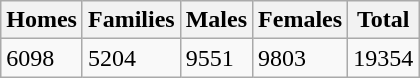<table class="wikitable">
<tr>
<th>Homes</th>
<th>Families</th>
<th>Males</th>
<th>Females</th>
<th>Total</th>
</tr>
<tr>
<td>6098</td>
<td>5204</td>
<td>9551</td>
<td>9803</td>
<td>19354</td>
</tr>
</table>
